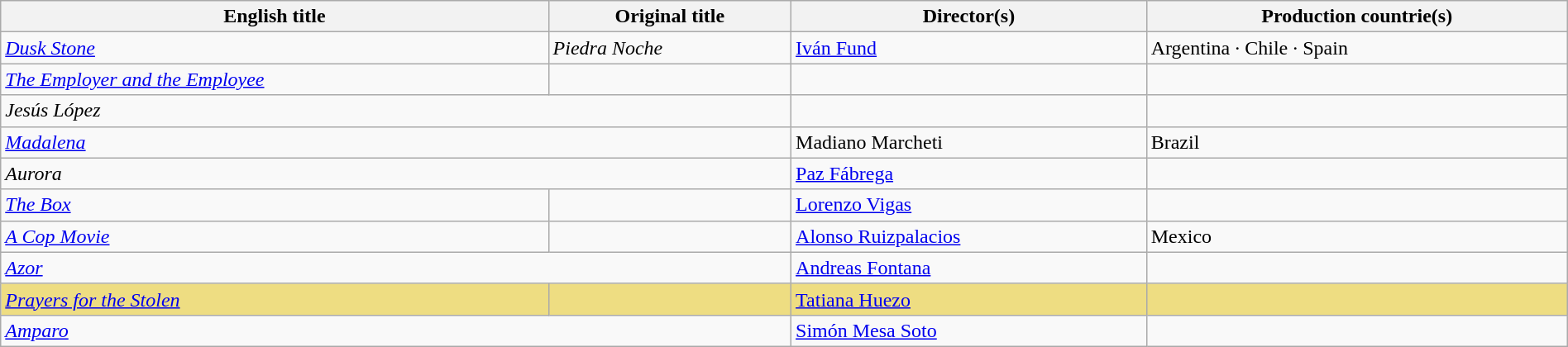<table class="sortable wikitable" style="width:100%; margin-bottom:4px" cellpadding="5">
<tr>
<th scope="col">English title</th>
<th scope="col">Original title</th>
<th scope="col">Director(s)</th>
<th scope="col">Production countrie(s)</th>
</tr>
<tr>
<td><em><a href='#'>Dusk Stone</a></em></td>
<td><em>Piedra Noche</em></td>
<td><a href='#'>Iván Fund</a></td>
<td>Argentina · Chile · Spain</td>
</tr>
<tr>
<td><em><a href='#'>The Employer and the Employee</a></em></td>
<td></td>
<td></td>
<td></td>
</tr>
<tr>
<td colspan = "2"><em>Jesús López</em></td>
<td></td>
<td></td>
</tr>
<tr>
<td colspan = "2"><em><a href='#'>Madalena</a></em></td>
<td>Madiano Marcheti</td>
<td>Brazil</td>
</tr>
<tr>
<td colspan = "2"><em>Aurora</em></td>
<td><a href='#'>Paz Fábrega</a></td>
<td></td>
</tr>
<tr>
<td><em><a href='#'>The Box</a></em></td>
<td></td>
<td><a href='#'>Lorenzo Vigas</a></td>
<td></td>
</tr>
<tr>
<td><em><a href='#'>A Cop Movie</a></em></td>
<td></td>
<td><a href='#'>Alonso Ruizpalacios</a></td>
<td>Mexico</td>
</tr>
<tr>
<td colspan = "2"><em><a href='#'>Azor</a></em></td>
<td><a href='#'>Andreas Fontana</a></td>
<td></td>
</tr>
<tr style="background:#EEDD82">
<td><em><a href='#'>Prayers for the Stolen</a></em></td>
<td></td>
<td><a href='#'>Tatiana Huezo</a></td>
<td></td>
</tr>
<tr>
<td colspan = "2"><em><a href='#'>Amparo</a></em></td>
<td><a href='#'>Simón Mesa Soto</a></td>
<td></td>
</tr>
</table>
